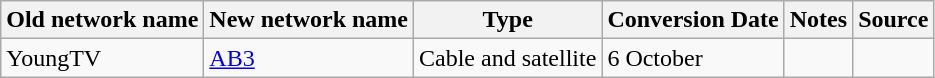<table class="wikitable">
<tr>
<th>Old network name</th>
<th>New network name</th>
<th>Type</th>
<th>Conversion Date</th>
<th>Notes</th>
<th>Source</th>
</tr>
<tr>
<td>YoungTV</td>
<td><a href='#'>AB3</a></td>
<td>Cable and satellite</td>
<td>6 October</td>
<td></td>
<td></td>
</tr>
</table>
